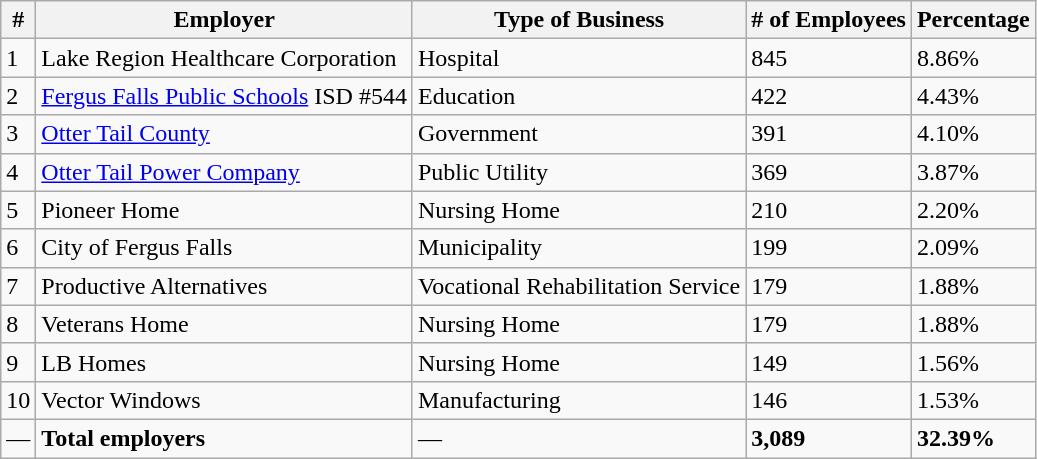<table class="wikitable">
<tr>
<th>#</th>
<th>Employer</th>
<th>Type of Business</th>
<th># of Employees</th>
<th>Percentage</th>
</tr>
<tr>
<td>1</td>
<td>Lake Region Healthcare Corporation</td>
<td>Hospital</td>
<td>845</td>
<td>8.86%</td>
</tr>
<tr>
<td>2</td>
<td><a href='#'>Fergus Falls Public Schools</a> ISD #544</td>
<td>Education</td>
<td>422</td>
<td>4.43%</td>
</tr>
<tr>
<td>3</td>
<td><a href='#'>Otter Tail County</a></td>
<td>Government</td>
<td>391</td>
<td>4.10%</td>
</tr>
<tr>
<td>4</td>
<td><a href='#'>Otter Tail Power Company</a></td>
<td>Public Utility</td>
<td>369</td>
<td>3.87%</td>
</tr>
<tr>
<td>5</td>
<td>Pioneer Home</td>
<td>Nursing Home</td>
<td>210</td>
<td>2.20%</td>
</tr>
<tr>
<td>6</td>
<td>City of Fergus Falls</td>
<td>Municipality</td>
<td>199</td>
<td>2.09%</td>
</tr>
<tr>
<td>7</td>
<td>Productive Alternatives</td>
<td>Vocational Rehabilitation Service</td>
<td>179</td>
<td>1.88%</td>
</tr>
<tr>
<td>8</td>
<td>Veterans Home</td>
<td>Nursing Home</td>
<td>179</td>
<td>1.88%</td>
</tr>
<tr>
<td>9</td>
<td>LB Homes</td>
<td>Nursing Home</td>
<td>149</td>
<td>1.56%</td>
</tr>
<tr>
<td>10</td>
<td>Vector Windows</td>
<td>Manufacturing</td>
<td>146</td>
<td>1.53%</td>
</tr>
<tr>
<td>—</td>
<td><strong>Total employers</strong></td>
<td>—</td>
<td><strong>3,089</strong></td>
<td><strong>32.39%</strong></td>
</tr>
</table>
